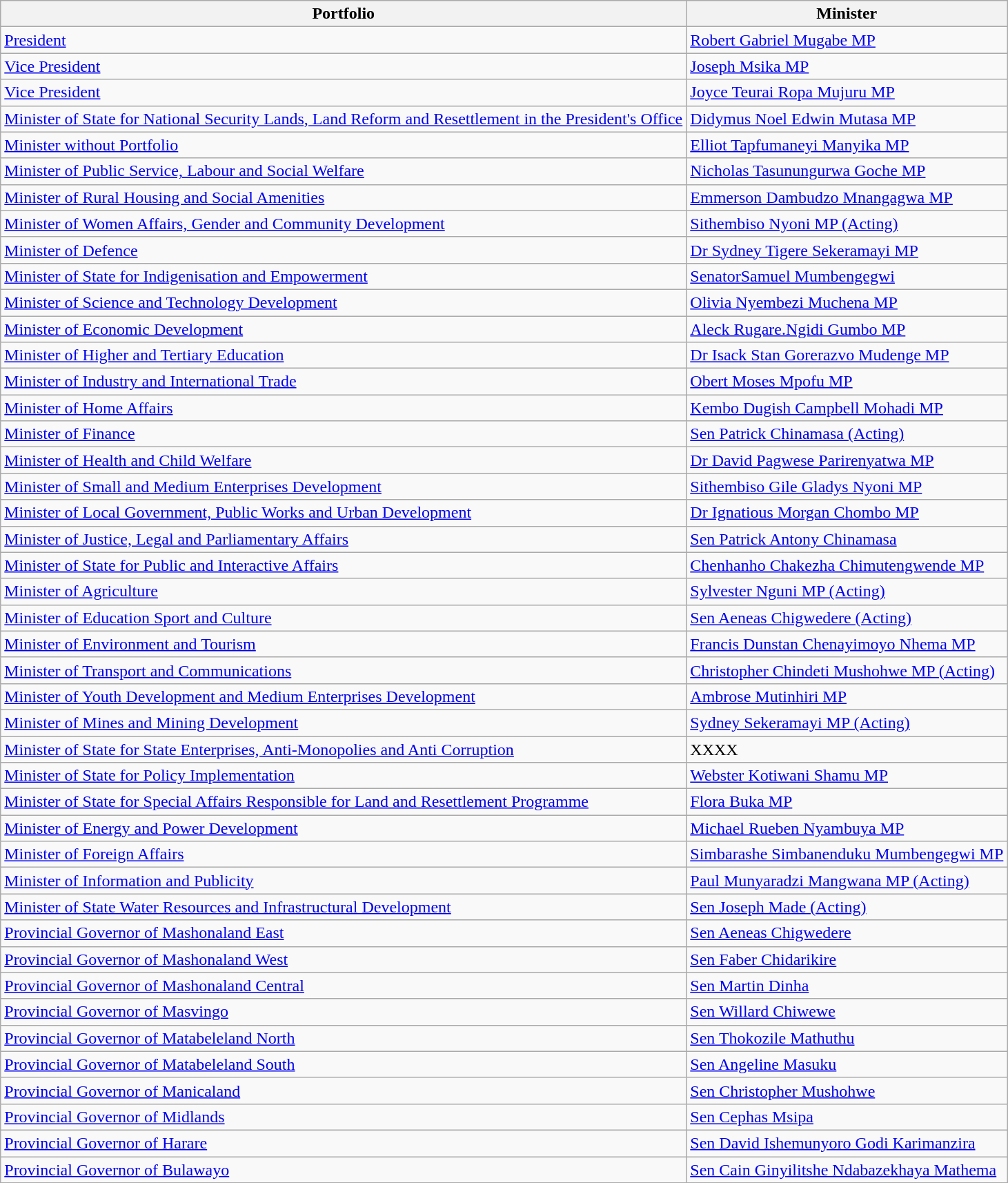<table class="wikitable">
<tr>
<th>Portfolio</th>
<th>Minister</th>
</tr>
<tr>
<td><a href='#'>President</a></td>
<td><a href='#'>Robert Gabriel Mugabe MP</a></td>
</tr>
<tr>
<td><a href='#'>Vice President</a></td>
<td><a href='#'>Joseph Msika MP</a></td>
</tr>
<tr>
<td><a href='#'>Vice President</a></td>
<td><a href='#'>Joyce Teurai Ropa Mujuru MP</a></td>
</tr>
<tr>
<td><a href='#'>Minister of State for National Security Lands, Land Reform and Resettlement in the President's Office</a></td>
<td><a href='#'>Didymus Noel Edwin Mutasa MP</a></td>
</tr>
<tr>
<td><a href='#'>Minister without Portfolio</a></td>
<td><a href='#'>Elliot Tapfumaneyi Manyika MP</a></td>
</tr>
<tr>
<td><a href='#'>Minister of Public Service, Labour and Social Welfare</a></td>
<td><a href='#'>Nicholas Tasunungurwa Goche MP</a></td>
</tr>
<tr>
<td><a href='#'>Minister of Rural Housing and Social Amenities</a></td>
<td><a href='#'>Emmerson Dambudzo Mnangagwa MP</a></td>
</tr>
<tr>
<td><a href='#'>Minister of Women Affairs, Gender and Community Development</a></td>
<td><a href='#'>Sithembiso Nyoni MP (Acting)</a></td>
</tr>
<tr>
<td><a href='#'>Minister of Defence</a></td>
<td><a href='#'>Dr Sydney Tigere Sekeramayi MP</a></td>
</tr>
<tr>
<td><a href='#'>Minister of State for Indigenisation and Empowerment</a></td>
<td><a href='#'>SenatorSamuel Mumbengegwi</a></td>
</tr>
<tr>
<td><a href='#'>Minister of Science and Technology Development</a></td>
<td><a href='#'>Olivia Nyembezi Muchena MP</a></td>
</tr>
<tr>
<td><a href='#'>Minister of Economic Development</a></td>
<td><a href='#'>Aleck Rugare.Ngidi Gumbo MP</a></td>
</tr>
<tr>
<td><a href='#'>Minister of Higher and Tertiary Education</a></td>
<td><a href='#'>Dr Isack Stan Gorerazvo Mudenge MP</a></td>
</tr>
<tr>
<td><a href='#'>Minister of Industry and International Trade</a></td>
<td><a href='#'>Obert Moses Mpofu MP</a></td>
</tr>
<tr>
<td><a href='#'>Minister of Home Affairs</a></td>
<td><a href='#'>Kembo Dugish Campbell Mohadi MP</a></td>
</tr>
<tr>
<td><a href='#'>Minister of Finance</a></td>
<td><a href='#'>Sen Patrick Chinamasa (Acting)</a></td>
</tr>
<tr>
<td><a href='#'>Minister of Health and Child Welfare</a></td>
<td><a href='#'>Dr David Pagwese Parirenyatwa MP</a></td>
</tr>
<tr>
<td><a href='#'>Minister of Small and Medium Enterprises Development</a></td>
<td><a href='#'>Sithembiso Gile Gladys Nyoni MP</a></td>
</tr>
<tr>
<td><a href='#'>Minister of Local Government, Public Works and Urban Development</a></td>
<td><a href='#'>Dr Ignatious Morgan Chombo MP</a></td>
</tr>
<tr>
<td><a href='#'>Minister of Justice, Legal and Parliamentary Affairs</a></td>
<td><a href='#'>Sen Patrick Antony Chinamasa</a></td>
</tr>
<tr>
<td><a href='#'>Minister of State for Public and Interactive Affairs</a></td>
<td><a href='#'>Chenhanho Chakezha Chimutengwende MP</a></td>
</tr>
<tr>
<td><a href='#'>Minister of Agriculture</a></td>
<td><a href='#'>Sylvester Nguni MP (Acting)</a></td>
</tr>
<tr>
<td><a href='#'>Minister of Education Sport and Culture</a></td>
<td><a href='#'>Sen Aeneas Chigwedere (Acting)</a></td>
</tr>
<tr>
<td><a href='#'>Minister of Environment and Tourism</a></td>
<td><a href='#'>Francis Dunstan Chenayimoyo Nhema MP</a></td>
</tr>
<tr>
<td><a href='#'>Minister of Transport and Communications</a></td>
<td><a href='#'>Christopher Chindeti Mushohwe MP (Acting)</a></td>
</tr>
<tr>
<td><a href='#'>Minister of Youth Development and Medium Enterprises Development</a></td>
<td><a href='#'>Ambrose Mutinhiri MP</a></td>
</tr>
<tr>
<td><a href='#'>Minister of Mines and Mining Development</a></td>
<td><a href='#'>Sydney Sekeramayi MP (Acting)</a></td>
</tr>
<tr>
<td><a href='#'>Minister of State for State Enterprises, Anti-Monopolies and Anti Corruption</a></td>
<td>XXXX</td>
</tr>
<tr>
<td><a href='#'>Minister of State for Policy Implementation</a></td>
<td><a href='#'>Webster Kotiwani Shamu MP</a></td>
</tr>
<tr>
<td><a href='#'>Minister of State for Special Affairs Responsible for Land and Resettlement Programme</a></td>
<td><a href='#'>Flora Buka MP</a></td>
</tr>
<tr>
<td><a href='#'>Minister of Energy and Power Development</a></td>
<td><a href='#'>Michael Rueben Nyambuya MP</a></td>
</tr>
<tr>
<td><a href='#'>Minister of Foreign Affairs</a></td>
<td><a href='#'>Simbarashe Simbanenduku Mumbengegwi MP</a></td>
</tr>
<tr>
<td><a href='#'>Minister of Information and Publicity</a></td>
<td><a href='#'>Paul Munyaradzi Mangwana MP (Acting)</a></td>
</tr>
<tr>
<td><a href='#'>Minister of State Water Resources and Infrastructural Development</a></td>
<td><a href='#'>Sen Joseph Made (Acting)</a></td>
</tr>
<tr>
<td><a href='#'>Provincial Governor of Mashonaland East</a></td>
<td><a href='#'>Sen Aeneas Chigwedere</a></td>
</tr>
<tr>
<td><a href='#'>Provincial Governor of Mashonaland West</a></td>
<td><a href='#'>Sen Faber Chidarikire</a></td>
</tr>
<tr>
<td><a href='#'>Provincial Governor of Mashonaland Central</a></td>
<td><a href='#'>Sen Martin Dinha</a></td>
</tr>
<tr>
<td><a href='#'>Provincial Governor of Masvingo</a></td>
<td><a href='#'>Sen Willard Chiwewe</a></td>
</tr>
<tr>
<td><a href='#'>Provincial Governor of Matabeleland North</a></td>
<td><a href='#'>Sen Thokozile Mathuthu</a></td>
</tr>
<tr>
<td><a href='#'>Provincial Governor of Matabeleland South</a></td>
<td><a href='#'>Sen Angeline Masuku</a></td>
</tr>
<tr>
<td><a href='#'>Provincial Governor of Manicaland</a></td>
<td><a href='#'>Sen Christopher Mushohwe</a></td>
</tr>
<tr>
<td><a href='#'>Provincial Governor of Midlands</a></td>
<td><a href='#'>Sen Cephas Msipa</a></td>
</tr>
<tr>
<td><a href='#'>Provincial Governor of Harare</a></td>
<td><a href='#'>Sen David Ishemunyoro Godi Karimanzira</a></td>
</tr>
<tr>
<td><a href='#'>Provincial Governor of Bulawayo</a></td>
<td><a href='#'>Sen Cain Ginyilitshe Ndabazekhaya Mathema</a></td>
</tr>
</table>
